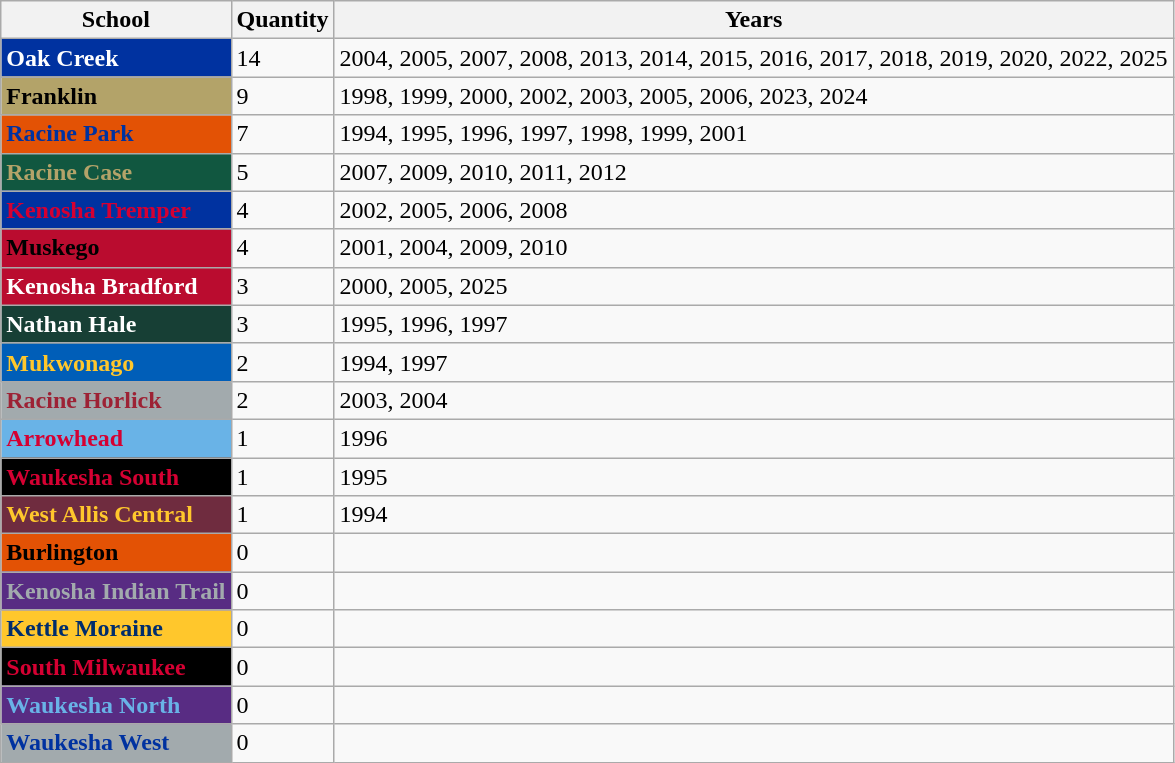<table class="wikitable">
<tr>
<th>School</th>
<th>Quantity</th>
<th>Years</th>
</tr>
<tr>
<td style="background: #0032a0; color: white"><strong>Oak Creek</strong></td>
<td>14</td>
<td>2004, 2005, 2007, 2008, 2013, 2014, 2015, 2016, 2017, 2018, 2019, 2020, 2022, 2025</td>
</tr>
<tr>
<td style="background: #b3a369; color: black"><strong>Franklin</strong></td>
<td>9</td>
<td>1998, 1999, 2000, 2002, 2003, 2005, 2006, 2023, 2024</td>
</tr>
<tr>
<td style="background: #e35205; color: #0032a0"><strong>Racine Park</strong></td>
<td>7</td>
<td>1994, 1995, 1996, 1997, 1998, 1999, 2001</td>
</tr>
<tr>
<td style="background: #115740; color: #b3a369"><strong>Racine Case</strong></td>
<td>5</td>
<td>2007, 2009, 2010, 2011, 2012</td>
</tr>
<tr>
<td style="background: #0032a0; color: #d50032"><strong>Kenosha Tremper</strong></td>
<td>4</td>
<td>2002, 2005, 2006, 2008</td>
</tr>
<tr>
<td style="background: #ba0c2f; color: black"><strong>Muskego</strong></td>
<td>4</td>
<td>2001, 2004, 2009, 2010</td>
</tr>
<tr>
<td style="background: #ba0c2f; color: white"><strong>Kenosha Bradford</strong></td>
<td>3</td>
<td>2000, 2005, 2025</td>
</tr>
<tr>
<td style="background: #173f35; color: white"><strong>Nathan Hale</strong></td>
<td>3</td>
<td>1995, 1996, 1997</td>
</tr>
<tr>
<td style="background: #005eb8; color: #ffc72c"><strong>Mukwonago</strong></td>
<td>2</td>
<td>1994, 1997</td>
</tr>
<tr>
<td style="background: #a2aaad; color: #9d2235"><strong>Racine Horlick</strong></td>
<td>2</td>
<td>2003, 2004</td>
</tr>
<tr>
<td style="background: #69b3e7; color: #d50032"><strong>Arrowhead</strong></td>
<td>1</td>
<td>1996</td>
</tr>
<tr>
<td style="background: black; color: #d50032"><strong>Waukesha South</strong></td>
<td>1</td>
<td>1995</td>
</tr>
<tr>
<td style="background: #6f2c3f; color: #ffc72c"><strong>West Allis Central</strong></td>
<td>1</td>
<td>1994</td>
</tr>
<tr>
<td style="background: #e35205; color: black"><strong>Burlington</strong></td>
<td>0</td>
<td></td>
</tr>
<tr>
<td style="background: #582c83; color: #a2aaad"><strong>Kenosha Indian Trail</strong></td>
<td>0</td>
<td></td>
</tr>
<tr>
<td style="background: #ffc72c; color: #002d6c"><strong>Kettle Moraine</strong></td>
<td>0</td>
<td></td>
</tr>
<tr>
<td style="background: black; color: #d50032"><strong>South Milwaukee</strong></td>
<td>0</td>
<td></td>
</tr>
<tr>
<td style="background: #582c83; color: #69b3e7"><strong>Waukesha North</strong></td>
<td>0</td>
<td></td>
</tr>
<tr>
<td style="background: #a2aaad; color: #0032a0"><strong>Waukesha West</strong></td>
<td>0</td>
<td></td>
</tr>
</table>
